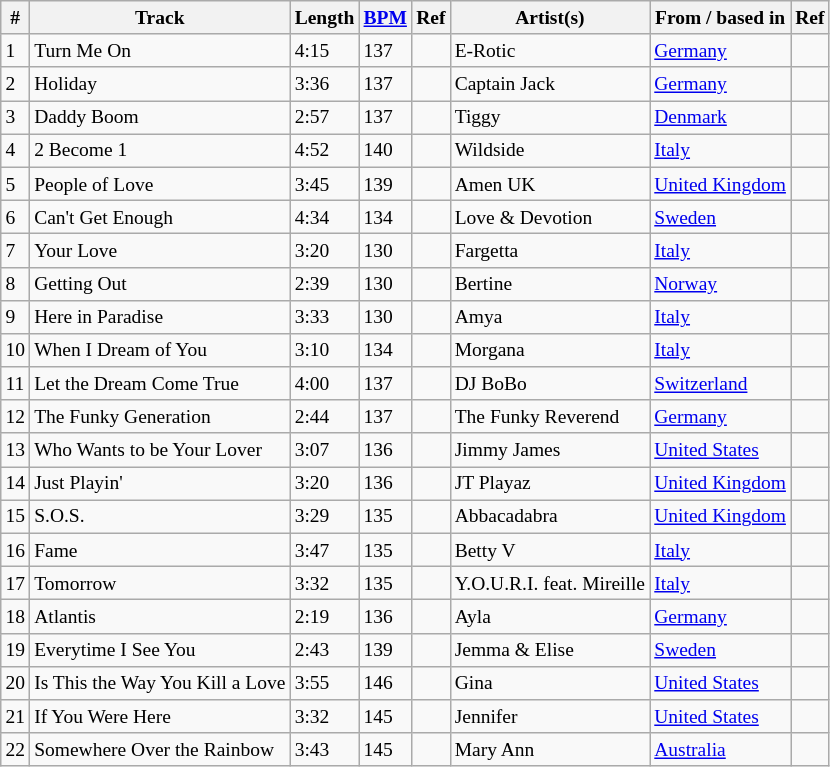<table class="wikitable" style="font-size: small;">
<tr>
<th>#</th>
<th>Track</th>
<th>Length</th>
<th><a href='#'>BPM</a></th>
<th>Ref</th>
<th>Artist(s)</th>
<th>From / based in</th>
<th>Ref</th>
</tr>
<tr>
<td>1</td>
<td>Turn Me On</td>
<td>4:15</td>
<td>137</td>
<td></td>
<td>E-Rotic</td>
<td><a href='#'>Germany</a></td>
<td></td>
</tr>
<tr>
<td>2</td>
<td>Holiday</td>
<td>3:36</td>
<td>137</td>
<td></td>
<td>Captain Jack</td>
<td><a href='#'>Germany</a></td>
<td></td>
</tr>
<tr>
<td>3</td>
<td>Daddy Boom</td>
<td>2:57</td>
<td>137</td>
<td></td>
<td>Tiggy</td>
<td><a href='#'>Denmark</a></td>
<td></td>
</tr>
<tr>
<td>4</td>
<td>2 Become 1</td>
<td>4:52</td>
<td>140</td>
<td></td>
<td>Wildside</td>
<td><a href='#'>Italy</a></td>
<td></td>
</tr>
<tr>
<td>5</td>
<td>People of Love</td>
<td>3:45</td>
<td>139</td>
<td></td>
<td>Amen UK</td>
<td><a href='#'>United Kingdom</a></td>
<td></td>
</tr>
<tr>
<td>6</td>
<td>Can't Get Enough</td>
<td>4:34</td>
<td>134</td>
<td></td>
<td>Love & Devotion</td>
<td><a href='#'>Sweden</a></td>
<td></td>
</tr>
<tr>
<td>7</td>
<td>Your Love</td>
<td>3:20</td>
<td>130</td>
<td></td>
<td>Fargetta</td>
<td><a href='#'>Italy</a></td>
<td></td>
</tr>
<tr>
<td>8</td>
<td>Getting Out</td>
<td>2:39</td>
<td>130</td>
<td></td>
<td>Bertine</td>
<td><a href='#'>Norway</a></td>
<td></td>
</tr>
<tr>
<td>9</td>
<td>Here in Paradise</td>
<td>3:33</td>
<td>130</td>
<td></td>
<td>Amya</td>
<td><a href='#'>Italy</a></td>
<td></td>
</tr>
<tr>
<td>10</td>
<td>When I Dream of You</td>
<td>3:10</td>
<td>134</td>
<td></td>
<td>Morgana</td>
<td><a href='#'>Italy</a></td>
<td></td>
</tr>
<tr>
<td>11</td>
<td>Let the Dream Come True</td>
<td>4:00</td>
<td>137</td>
<td></td>
<td>DJ BoBo</td>
<td><a href='#'>Switzerland</a></td>
<td></td>
</tr>
<tr>
<td>12</td>
<td>The Funky Generation</td>
<td>2:44</td>
<td>137</td>
<td></td>
<td>The Funky Reverend</td>
<td><a href='#'>Germany</a></td>
<td></td>
</tr>
<tr>
<td>13</td>
<td>Who Wants to be Your Lover</td>
<td>3:07</td>
<td>136</td>
<td></td>
<td>Jimmy James</td>
<td><a href='#'>United States</a></td>
<td></td>
</tr>
<tr>
<td>14</td>
<td>Just Playin'</td>
<td>3:20</td>
<td>136</td>
<td></td>
<td>JT Playaz</td>
<td><a href='#'>United Kingdom</a></td>
<td></td>
</tr>
<tr>
<td>15</td>
<td>S.O.S.</td>
<td>3:29</td>
<td>135</td>
<td></td>
<td>Abbacadabra</td>
<td><a href='#'>United Kingdom</a></td>
<td></td>
</tr>
<tr>
<td>16</td>
<td>Fame</td>
<td>3:47</td>
<td>135</td>
<td></td>
<td>Betty V</td>
<td><a href='#'>Italy</a></td>
<td></td>
</tr>
<tr>
<td>17</td>
<td>Tomorrow</td>
<td>3:32</td>
<td>135</td>
<td></td>
<td>Y.O.U.R.I. feat. Mireille</td>
<td><a href='#'>Italy</a></td>
<td></td>
</tr>
<tr>
<td>18</td>
<td>Atlantis</td>
<td>2:19</td>
<td>136</td>
<td></td>
<td>Ayla</td>
<td><a href='#'>Germany</a></td>
<td></td>
</tr>
<tr>
<td>19</td>
<td>Everytime I See You</td>
<td>2:43</td>
<td>139</td>
<td></td>
<td>Jemma & Elise</td>
<td><a href='#'>Sweden</a></td>
<td></td>
</tr>
<tr>
<td>20</td>
<td>Is This the Way You Kill a Love</td>
<td>3:55</td>
<td>146</td>
<td></td>
<td>Gina</td>
<td><a href='#'>United States</a></td>
<td></td>
</tr>
<tr>
<td>21</td>
<td>If You Were Here</td>
<td>3:32</td>
<td>145</td>
<td></td>
<td>Jennifer</td>
<td><a href='#'>United States</a></td>
<td></td>
</tr>
<tr>
<td>22</td>
<td>Somewhere Over the Rainbow</td>
<td>3:43</td>
<td>145</td>
<td></td>
<td>Mary Ann</td>
<td><a href='#'>Australia</a></td>
<td></td>
</tr>
</table>
